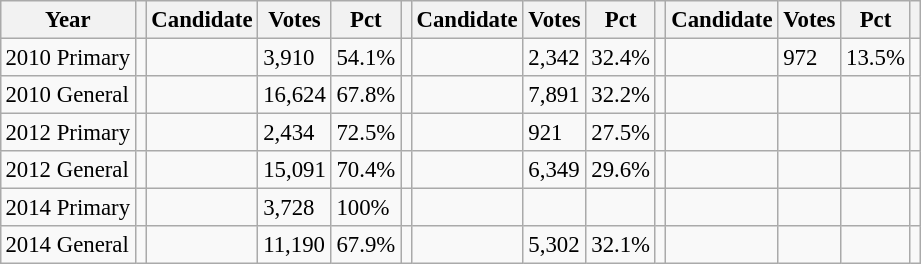<table class="wikitable" style="margin:0.5em ; font-size:95%">
<tr>
<th>Year</th>
<th></th>
<th>Candidate</th>
<th>Votes</th>
<th>Pct</th>
<th></th>
<th>Candidate</th>
<th>Votes</th>
<th>Pct</th>
<th></th>
<th>Candidate</th>
<th>Votes</th>
<th>Pct</th>
<th></th>
</tr>
<tr>
<td>2010 Primary</td>
<td></td>
<td></td>
<td>3,910</td>
<td>54.1%</td>
<td></td>
<td></td>
<td>2,342</td>
<td>32.4%</td>
<td></td>
<td></td>
<td>972</td>
<td>13.5%</td>
<td></td>
</tr>
<tr>
<td>2010 General</td>
<td></td>
<td></td>
<td>16,624</td>
<td>67.8%</td>
<td></td>
<td></td>
<td>7,891</td>
<td>32.2%</td>
<td></td>
<td></td>
<td></td>
<td></td>
<td></td>
</tr>
<tr>
<td>2012 Primary</td>
<td></td>
<td></td>
<td>2,434</td>
<td>72.5%</td>
<td></td>
<td></td>
<td>921</td>
<td>27.5%</td>
<td></td>
<td></td>
<td></td>
<td></td>
<td></td>
</tr>
<tr>
<td>2012 General</td>
<td></td>
<td></td>
<td>15,091</td>
<td>70.4%</td>
<td></td>
<td></td>
<td>6,349</td>
<td>29.6%</td>
<td></td>
<td></td>
<td></td>
<td></td>
<td></td>
</tr>
<tr>
<td>2014 Primary</td>
<td></td>
<td></td>
<td>3,728</td>
<td>100%</td>
<td></td>
<td></td>
<td></td>
<td></td>
<td></td>
<td></td>
<td></td>
<td></td>
<td></td>
</tr>
<tr>
<td>2014 General</td>
<td></td>
<td></td>
<td>11,190</td>
<td>67.9%</td>
<td></td>
<td></td>
<td>5,302</td>
<td>32.1%</td>
<td></td>
<td></td>
<td></td>
<td></td>
<td></td>
</tr>
</table>
